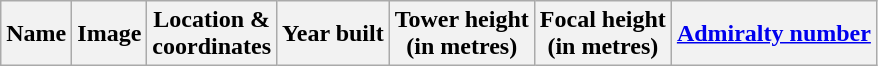<table class="wikitable sortable">
<tr>
<th>Name</th>
<th class="unsortable" align="center">Image</th>
<th>Location &<br> coordinates</th>
<th data-sort-type="number">Year built</th>
<th data-sort-type="number">Tower height<br>(in metres)</th>
<th data-sort-type="number">Focal height<br>(in metres)</th>
<th><a href='#'>Admiralty number</a><br>






</th>
</tr>
</table>
